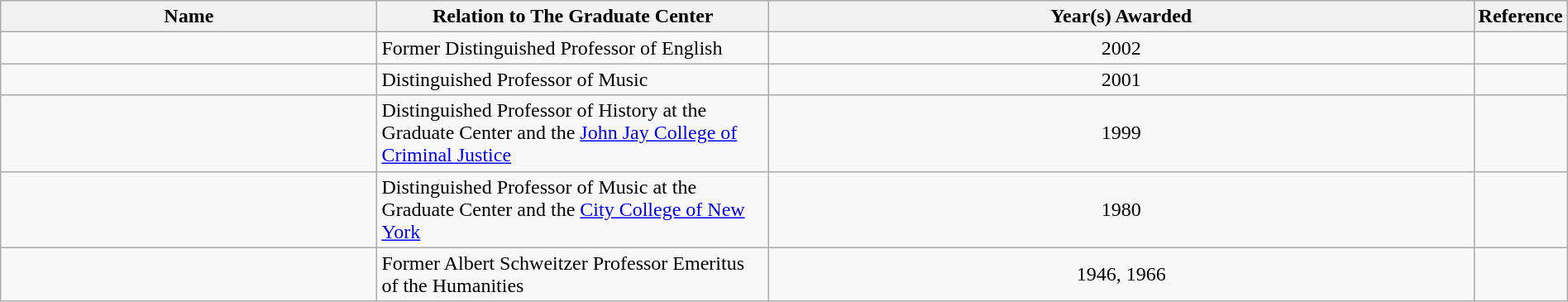<table class="wikitable sortable" style="width:100%">
<tr>
<th style="width:*;">Name</th>
<th style="width:25%;">Relation to The Graduate Center</th>
<th style="width:45%;">Year(s) Awarded</th>
<th style="width:5%;" class="unsortable">Reference</th>
</tr>
<tr>
<td></td>
<td>Former Distinguished Professor of English</td>
<td style="text-align:center;">2002</td>
<td style="text-align:center;"></td>
</tr>
<tr>
<td></td>
<td>Distinguished Professor of Music</td>
<td style="text-align:center;">2001</td>
<td style="text-align:center;"></td>
</tr>
<tr>
<td></td>
<td>Distinguished Professor of History at the Graduate Center and the <a href='#'>John Jay College of Criminal Justice</a></td>
<td style="text-align:center;">1999</td>
<td style="text-align:center;"></td>
</tr>
<tr>
<td></td>
<td>Distinguished Professor of Music at the Graduate Center and the <a href='#'>City College of New York</a></td>
<td style="text-align:center;">1980</td>
<td style="text-align:center;"></td>
</tr>
<tr>
<td></td>
<td>Former Albert Schweitzer Professor Emeritus of the Humanities</td>
<td style="text-align:center;">1946, 1966</td>
<td style="text-align:center;"></td>
</tr>
</table>
